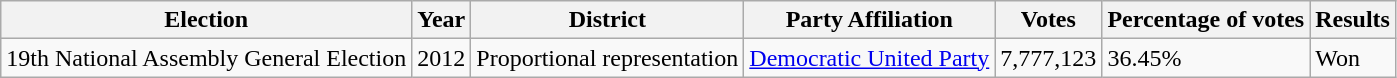<table class="wikitable">
<tr>
<th>Election</th>
<th>Year</th>
<th>District</th>
<th>Party Affiliation</th>
<th>Votes</th>
<th>Percentage of votes</th>
<th>Results</th>
</tr>
<tr>
<td>19th National Assembly General Election</td>
<td>2012</td>
<td>Proportional representation</td>
<td><a href='#'>Democratic United Party</a></td>
<td>7,777,123</td>
<td>36.45%</td>
<td>Won</td>
</tr>
</table>
